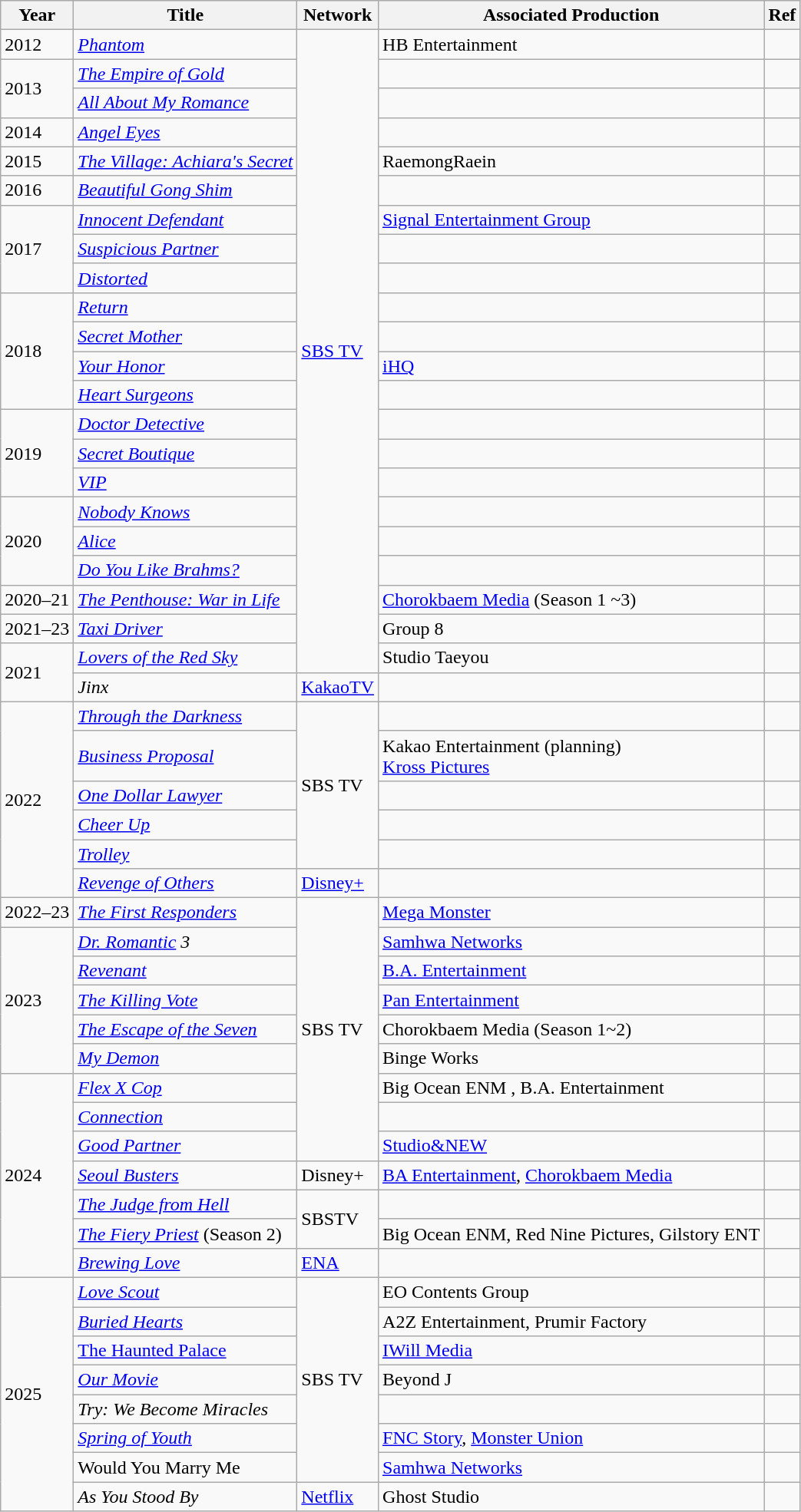<table class="wikitable">
<tr>
<th>Year</th>
<th>Title</th>
<th>Network</th>
<th>Associated Production</th>
<th>Ref</th>
</tr>
<tr>
<td>2012</td>
<td><em><a href='#'>Phantom</a></em></td>
<td rowspan="22"><a href='#'>SBS TV</a></td>
<td>HB Entertainment</td>
<td></td>
</tr>
<tr>
<td rowspan="2">2013</td>
<td><em><a href='#'>The Empire of Gold</a></em></td>
<td></td>
<td></td>
</tr>
<tr>
<td><em><a href='#'>All About My Romance</a></em></td>
<td></td>
<td></td>
</tr>
<tr>
<td>2014</td>
<td><em><a href='#'>Angel Eyes</a></em></td>
<td></td>
<td></td>
</tr>
<tr>
<td>2015</td>
<td><em><a href='#'>The Village: Achiara's Secret</a></em></td>
<td>RaemongRaein</td>
<td></td>
</tr>
<tr>
<td>2016</td>
<td><em><a href='#'>Beautiful Gong Shim</a></em></td>
<td></td>
<td></td>
</tr>
<tr>
<td rowspan="3">2017</td>
<td><em><a href='#'>Innocent Defendant</a></em></td>
<td><a href='#'>Signal Entertainment Group</a></td>
<td></td>
</tr>
<tr>
<td><em><a href='#'>Suspicious Partner</a></em></td>
<td></td>
<td></td>
</tr>
<tr>
<td><em><a href='#'>Distorted</a></em></td>
<td></td>
<td></td>
</tr>
<tr>
<td rowspan="4">2018</td>
<td><em><a href='#'>Return</a></em></td>
<td></td>
<td></td>
</tr>
<tr>
<td><em><a href='#'>Secret Mother</a></em></td>
<td></td>
<td></td>
</tr>
<tr>
<td><em><a href='#'>Your Honor</a></em></td>
<td><a href='#'>iHQ</a></td>
<td></td>
</tr>
<tr>
<td><em><a href='#'>Heart Surgeons</a></em></td>
<td></td>
<td></td>
</tr>
<tr>
<td rowspan="3">2019</td>
<td><em><a href='#'>Doctor Detective</a></em></td>
<td></td>
<td></td>
</tr>
<tr>
<td><em><a href='#'>Secret Boutique</a></em></td>
<td></td>
<td></td>
</tr>
<tr>
<td><em><a href='#'>VIP</a></em></td>
<td></td>
<td></td>
</tr>
<tr>
<td rowspan="3">2020</td>
<td><em><a href='#'>Nobody Knows</a></em></td>
<td></td>
<td></td>
</tr>
<tr>
<td><em><a href='#'>Alice</a></em></td>
<td></td>
<td></td>
</tr>
<tr>
<td><em><a href='#'>Do You Like Brahms?</a></em></td>
<td></td>
<td></td>
</tr>
<tr>
<td>2020–21</td>
<td><em><a href='#'>The Penthouse: War in Life</a></em></td>
<td><a href='#'>Chorokbaem Media</a> (Season 1 ~3)</td>
<td></td>
</tr>
<tr>
<td>2021–23</td>
<td><em><a href='#'>Taxi Driver</a></em></td>
<td>Group 8</td>
<td></td>
</tr>
<tr>
<td rowspan="2">2021</td>
<td><em><a href='#'>Lovers of the Red Sky</a></em></td>
<td>Studio Taeyou</td>
<td></td>
</tr>
<tr>
<td><em>Jinx</em></td>
<td><a href='#'>KakaoTV</a></td>
<td></td>
<td></td>
</tr>
<tr>
<td rowspan="6">2022</td>
<td><em><a href='#'>Through the Darkness</a></em></td>
<td rowspan="5">SBS TV</td>
<td></td>
<td></td>
</tr>
<tr>
<td><em><a href='#'>Business Proposal</a></em></td>
<td>Kakao Entertainment (planning)<br><a href='#'>Kross Pictures</a></td>
<td></td>
</tr>
<tr>
<td><em><a href='#'>One Dollar Lawyer</a></em></td>
<td></td>
<td></td>
</tr>
<tr>
<td><em><a href='#'>Cheer Up</a></em></td>
<td></td>
<td></td>
</tr>
<tr>
<td><em><a href='#'>Trolley</a></em></td>
<td></td>
<td></td>
</tr>
<tr>
<td><em><a href='#'>Revenge of Others</a></em></td>
<td><a href='#'>Disney+</a></td>
<td></td>
<td></td>
</tr>
<tr>
<td>2022–23</td>
<td><em><a href='#'>The First Responders</a></em></td>
<td rowspan="9">SBS TV</td>
<td><a href='#'>Mega Monster</a></td>
<td></td>
</tr>
<tr>
<td rowspan="5">2023</td>
<td><em><a href='#'>Dr. Romantic</a> 3</em></td>
<td><a href='#'>Samhwa Networks</a></td>
<td></td>
</tr>
<tr>
<td><em><a href='#'>Revenant</a></em></td>
<td><a href='#'>B.A. Entertainment</a></td>
<td></td>
</tr>
<tr>
<td><em><a href='#'>The Killing Vote</a></em></td>
<td><a href='#'>Pan Entertainment</a></td>
<td></td>
</tr>
<tr>
<td><em><a href='#'>The Escape of the Seven</a></em></td>
<td>Chorokbaem Media (Season 1~2)</td>
<td></td>
</tr>
<tr>
<td><em><a href='#'>My Demon</a></em></td>
<td>Binge Works</td>
<td></td>
</tr>
<tr>
<td rowspan="7">2024</td>
<td><em><a href='#'>Flex X Cop</a></em></td>
<td>Big Ocean ENM , B.A. Entertainment</td>
<td></td>
</tr>
<tr>
<td><em><a href='#'>Connection</a></em></td>
<td></td>
<td></td>
</tr>
<tr>
<td><em><a href='#'>Good Partner</a></em></td>
<td><a href='#'>Studio&NEW</a></td>
<td></td>
</tr>
<tr>
<td><em><a href='#'>Seoul Busters</a></em></td>
<td>Disney+</td>
<td><a href='#'>BA Entertainment</a>, <a href='#'>Chorokbaem Media</a></td>
<td></td>
</tr>
<tr>
<td><em><a href='#'>The Judge from Hell</a></em></td>
<td rowspan="2">SBSTV</td>
<td></td>
<td></td>
</tr>
<tr>
<td><em><a href='#'>The Fiery Priest</a></em> (Season 2)</td>
<td>Big Ocean ENM,  Red Nine Pictures, Gilstory ENT</td>
<td></td>
</tr>
<tr>
<td><em><a href='#'>Brewing Love</a></em></td>
<td><a href='#'>ENA</a></td>
<td></td>
<td></td>
</tr>
<tr>
<td rowspan="8">2025</td>
<td><em><a href='#'>Love Scout</a></em></td>
<td rowspan="7">SBS TV</td>
<td>EO Contents Group</td>
<td></td>
</tr>
<tr>
<td><em><a href='#'>Buried Hearts</a></em></td>
<td>A2Z Entertainment, Prumir Factory</td>
<td></td>
</tr>
<tr>
<td><a href='#'>The Haunted Palace</a></td>
<td><a href='#'>IWill Media</a></td>
<td></td>
</tr>
<tr>
<td><em><a href='#'>Our Movie</a></em></td>
<td>Beyond J</td>
<td></td>
</tr>
<tr>
<td><em>Try: We Become Miracles</em></td>
<td></td>
<td></td>
</tr>
<tr>
<td><em><a href='#'>Spring of Youth</a></em></td>
<td><a href='#'>FNC Story</a>, <a href='#'>Monster Union</a></td>
<td></td>
</tr>
<tr>
<td>Would You Marry Me</td>
<td><a href='#'>Samhwa Networks</a></td>
<td></td>
</tr>
<tr>
<td><em>As You Stood By</em></td>
<td><a href='#'>Netflix</a></td>
<td>Ghost Studio</td>
<td></td>
</tr>
</table>
